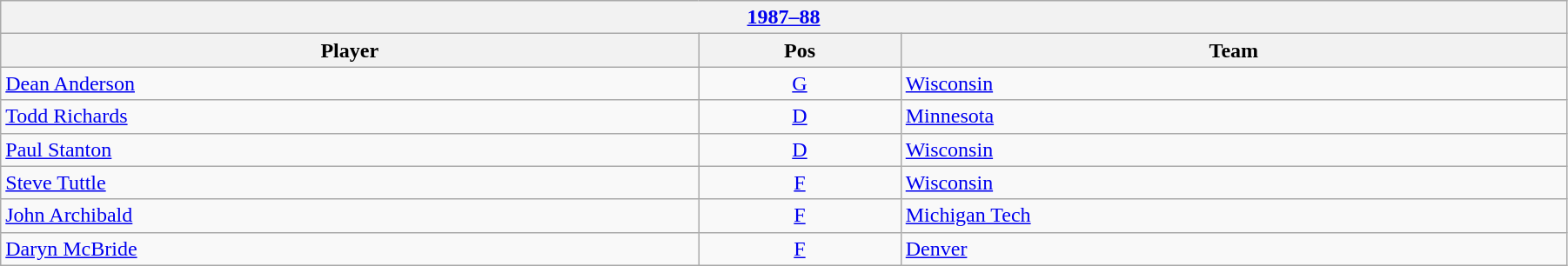<table class="wikitable" width=95%>
<tr>
<th colspan=3><a href='#'>1987–88</a></th>
</tr>
<tr>
<th>Player</th>
<th>Pos</th>
<th>Team</th>
</tr>
<tr>
<td><a href='#'>Dean Anderson</a></td>
<td align=center><a href='#'>G</a></td>
<td><a href='#'>Wisconsin</a></td>
</tr>
<tr>
<td><a href='#'>Todd Richards</a></td>
<td align=center><a href='#'>D</a></td>
<td><a href='#'>Minnesota</a></td>
</tr>
<tr>
<td><a href='#'>Paul Stanton</a></td>
<td align=center><a href='#'>D</a></td>
<td><a href='#'>Wisconsin</a></td>
</tr>
<tr>
<td><a href='#'>Steve Tuttle</a></td>
<td align=center><a href='#'>F</a></td>
<td><a href='#'>Wisconsin</a></td>
</tr>
<tr>
<td><a href='#'>John Archibald</a></td>
<td align=center><a href='#'>F</a></td>
<td><a href='#'>Michigan Tech</a></td>
</tr>
<tr>
<td><a href='#'>Daryn McBride</a></td>
<td align=center><a href='#'>F</a></td>
<td><a href='#'>Denver</a></td>
</tr>
</table>
